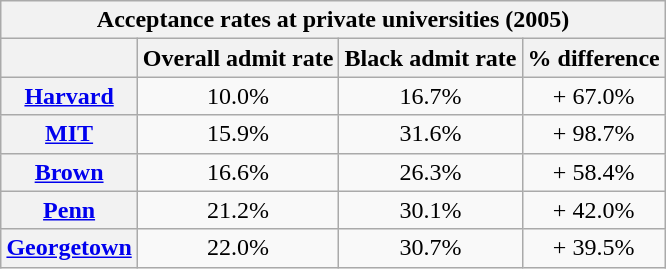<table style="text-align:center; float:right; clear:right; margin-left:4em; margin:auto;" class="wikitable">
<tr>
<th colspan="4">Acceptance rates at private universities (2005)</th>
</tr>
<tr>
<th></th>
<th>Overall admit rate</th>
<th>Black admit rate</th>
<th>% difference</th>
</tr>
<tr>
<th><a href='#'>Harvard</a></th>
<td>10.0%</td>
<td>16.7%</td>
<td>+ 67.0%</td>
</tr>
<tr>
<th><a href='#'>MIT</a></th>
<td>15.9%</td>
<td>31.6%</td>
<td>+ 98.7%</td>
</tr>
<tr>
<th><a href='#'>Brown</a></th>
<td>16.6%</td>
<td>26.3%</td>
<td>+ 58.4%</td>
</tr>
<tr>
<th><a href='#'>Penn</a></th>
<td>21.2%</td>
<td>30.1%</td>
<td>+ 42.0%</td>
</tr>
<tr>
<th><a href='#'>Georgetown</a></th>
<td>22.0%</td>
<td>30.7%</td>
<td>+ 39.5%</td>
</tr>
</table>
